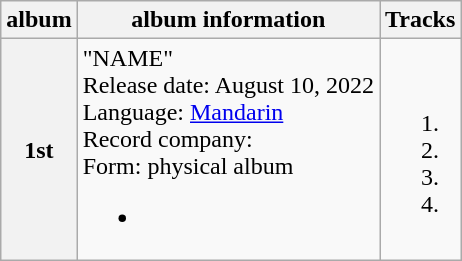<table class="wikitable">
<tr>
<th>album</th>
<th>album information</th>
<th>Tracks</th>
</tr>
<tr>
<th>1st</th>
<td>"NAME"<br>Release date: August 10, 2022<br>Language: <a href='#'>Mandarin</a><br>Record company:<br>Form: physical album<ul><li></li></ul></td>
<td><br><ol><li></li><li></li><li></li><li></li></ol></td>
</tr>
</table>
